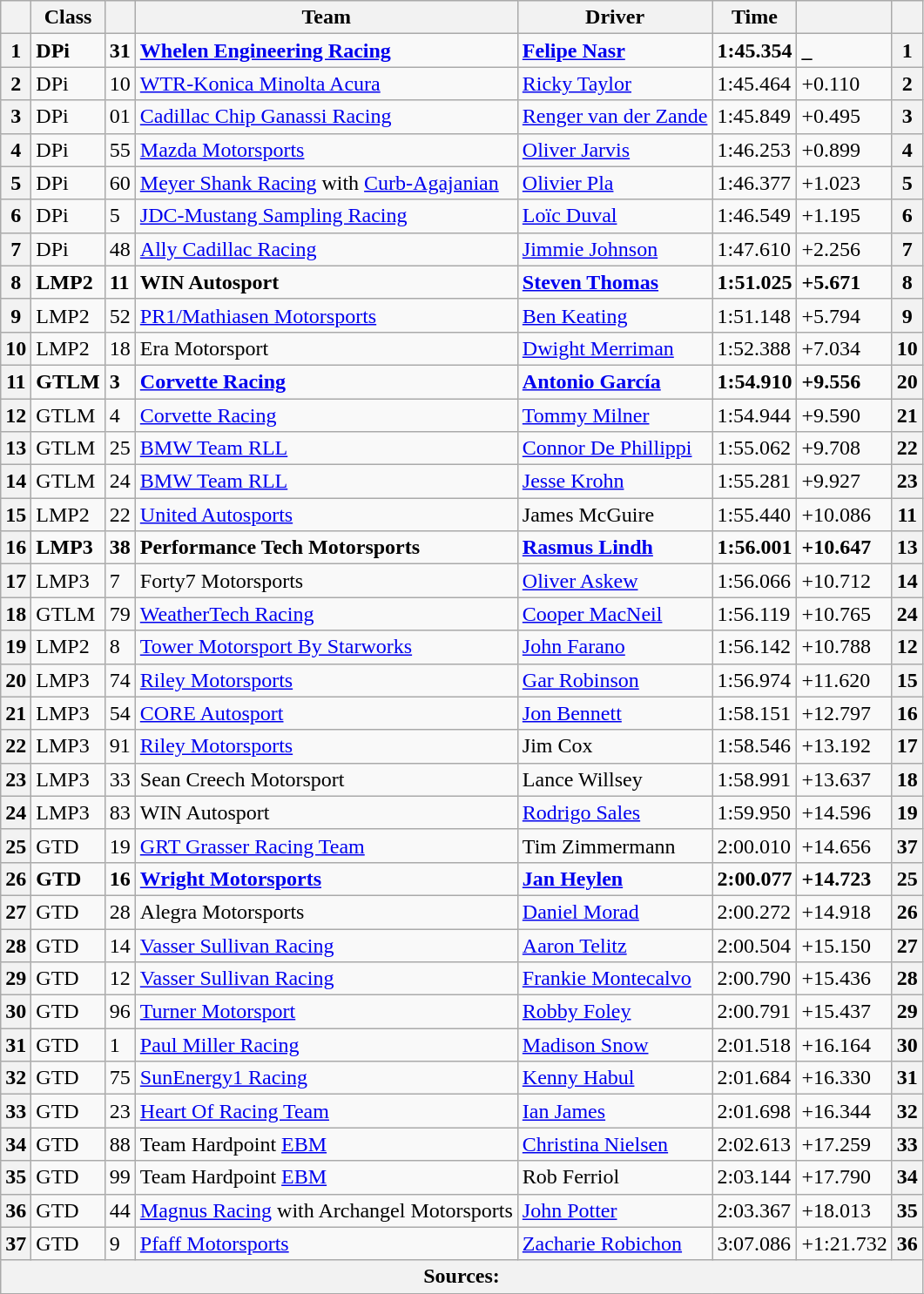<table class="wikitable">
<tr>
<th scope="col"></th>
<th scope="col">Class</th>
<th scope="col"></th>
<th scope="col">Team</th>
<th scope="col">Driver</th>
<th scope="col">Time</th>
<th scope="col"></th>
<th scope="col"></th>
</tr>
<tr style="font-weight:bold">
<th scope="row">1</th>
<td>DPi</td>
<td>31</td>
<td> <a href='#'>Whelen Engineering Racing</a></td>
<td> <a href='#'>Felipe Nasr</a></td>
<td>1:45.354</td>
<td><strong>_</strong></td>
<th><strong>1</strong></th>
</tr>
<tr>
<th scope="row">2</th>
<td>DPi</td>
<td>10</td>
<td> <a href='#'>WTR-Konica Minolta Acura</a></td>
<td> <a href='#'>Ricky Taylor</a></td>
<td>1:45.464</td>
<td>+0.110</td>
<th>2</th>
</tr>
<tr>
<th scope="row">3</th>
<td>DPi</td>
<td>01</td>
<td> <a href='#'>Cadillac Chip Ganassi Racing</a></td>
<td> <a href='#'>Renger van der Zande</a></td>
<td>1:45.849</td>
<td>+0.495</td>
<th>3</th>
</tr>
<tr>
<th scope="row">4</th>
<td>DPi</td>
<td>55</td>
<td> <a href='#'>Mazda Motorsports</a></td>
<td> <a href='#'>Oliver Jarvis</a></td>
<td>1:46.253</td>
<td>+0.899</td>
<th>4</th>
</tr>
<tr>
<th scope="row">5</th>
<td>DPi</td>
<td>60</td>
<td> <a href='#'>Meyer Shank Racing</a> with <a href='#'>Curb-Agajanian</a></td>
<td> <a href='#'>Olivier Pla</a></td>
<td>1:46.377</td>
<td>+1.023</td>
<th>5</th>
</tr>
<tr>
<th scope="row">6</th>
<td>DPi</td>
<td>5</td>
<td> <a href='#'>JDC-Mustang Sampling Racing</a></td>
<td> <a href='#'>Loïc Duval</a></td>
<td>1:46.549</td>
<td>+1.195</td>
<th>6</th>
</tr>
<tr>
<th scope="row">7</th>
<td>DPi</td>
<td>48</td>
<td> <a href='#'>Ally Cadillac Racing</a></td>
<td> <a href='#'>Jimmie Johnson</a></td>
<td>1:47.610</td>
<td>+2.256</td>
<th>7</th>
</tr>
<tr style="font-weight:bold">
<th scope="row">8</th>
<td>LMP2</td>
<td>11</td>
<td> WIN Autosport</td>
<td> <a href='#'>Steven Thomas</a></td>
<td>1:51.025</td>
<td>+5.671</td>
<th>8</th>
</tr>
<tr>
<th scope="row">9</th>
<td>LMP2</td>
<td>52</td>
<td> <a href='#'>PR1/Mathiasen Motorsports</a></td>
<td> <a href='#'>Ben Keating</a></td>
<td>1:51.148</td>
<td>+5.794</td>
<th>9</th>
</tr>
<tr>
<th scope="row">10</th>
<td>LMP2</td>
<td>18</td>
<td> Era Motorsport</td>
<td> <a href='#'>Dwight Merriman</a></td>
<td>1:52.388</td>
<td>+7.034</td>
<th>10</th>
</tr>
<tr style="font-weight:bold">
<th scope="row">11</th>
<td>GTLM</td>
<td>3</td>
<td> <a href='#'>Corvette Racing</a></td>
<td> <a href='#'>Antonio García</a></td>
<td>1:54.910</td>
<td>+9.556</td>
<th>20</th>
</tr>
<tr>
<th scope="row">12</th>
<td>GTLM</td>
<td>4</td>
<td> <a href='#'>Corvette Racing</a></td>
<td> <a href='#'>Tommy Milner</a></td>
<td>1:54.944</td>
<td>+9.590</td>
<th>21</th>
</tr>
<tr>
<th scope="row">13</th>
<td>GTLM</td>
<td>25</td>
<td> <a href='#'>BMW Team RLL</a></td>
<td> <a href='#'>Connor De Phillippi</a></td>
<td>1:55.062</td>
<td>+9.708</td>
<th>22</th>
</tr>
<tr>
<th scope="row">14</th>
<td>GTLM</td>
<td>24</td>
<td> <a href='#'>BMW Team RLL</a></td>
<td> <a href='#'>Jesse Krohn</a></td>
<td>1:55.281</td>
<td>+9.927</td>
<th>23</th>
</tr>
<tr>
<th scope="row">15</th>
<td>LMP2</td>
<td>22</td>
<td> <a href='#'>United Autosports</a></td>
<td> James McGuire</td>
<td>1:55.440</td>
<td>+10.086</td>
<th>11</th>
</tr>
<tr style="font-weight:bold">
<th scope="row">16</th>
<td>LMP3</td>
<td>38</td>
<td> Performance Tech Motorsports</td>
<td> <a href='#'>Rasmus Lindh</a></td>
<td>1:56.001</td>
<td>+10.647</td>
<th>13</th>
</tr>
<tr>
<th scope="row">17</th>
<td>LMP3</td>
<td>7</td>
<td> Forty7 Motorsports</td>
<td> <a href='#'>Oliver Askew</a></td>
<td>1:56.066</td>
<td>+10.712</td>
<th>14</th>
</tr>
<tr>
<th scope="row">18</th>
<td>GTLM</td>
<td>79</td>
<td> <a href='#'>WeatherTech Racing</a></td>
<td> <a href='#'>Cooper MacNeil</a></td>
<td>1:56.119</td>
<td>+10.765</td>
<th>24</th>
</tr>
<tr>
<th scope="row">19</th>
<td>LMP2</td>
<td>8</td>
<td> <a href='#'>Tower Motorsport By Starworks</a></td>
<td> <a href='#'>John Farano</a></td>
<td>1:56.142</td>
<td>+10.788</td>
<th>12</th>
</tr>
<tr>
<th scope="row">20</th>
<td>LMP3</td>
<td>74</td>
<td> <a href='#'>Riley Motorsports</a></td>
<td> <a href='#'>Gar Robinson</a></td>
<td>1:56.974</td>
<td>+11.620</td>
<th>15</th>
</tr>
<tr>
<th scope="row">21</th>
<td>LMP3</td>
<td>54</td>
<td> <a href='#'>CORE Autosport</a></td>
<td> <a href='#'>Jon Bennett</a></td>
<td>1:58.151</td>
<td>+12.797</td>
<th>16</th>
</tr>
<tr>
<th scope="row">22</th>
<td>LMP3</td>
<td>91</td>
<td> <a href='#'>Riley Motorsports</a></td>
<td> Jim Cox</td>
<td>1:58.546</td>
<td>+13.192</td>
<th>17</th>
</tr>
<tr>
<th scope="row">23</th>
<td>LMP3</td>
<td>33</td>
<td> Sean Creech Motorsport</td>
<td> Lance Willsey</td>
<td>1:58.991</td>
<td>+13.637</td>
<th>18</th>
</tr>
<tr>
<th scope="row">24</th>
<td>LMP3</td>
<td>83</td>
<td> WIN Autosport</td>
<td> <a href='#'>Rodrigo Sales</a></td>
<td>1:59.950</td>
<td>+14.596</td>
<th>19</th>
</tr>
<tr>
<th scope="row">25</th>
<td>GTD</td>
<td>19</td>
<td> <a href='#'>GRT Grasser Racing Team</a></td>
<td> Tim Zimmermann</td>
<td>2:00.010</td>
<td>+14.656</td>
<th>37</th>
</tr>
<tr style="font-weight:bold">
<th scope="row">26</th>
<td>GTD</td>
<td>16</td>
<td> <a href='#'>Wright Motorsports</a></td>
<td> <a href='#'>Jan Heylen</a></td>
<td>2:00.077</td>
<td>+14.723</td>
<th>25</th>
</tr>
<tr>
<th scope="row">27</th>
<td>GTD</td>
<td>28</td>
<td> Alegra Motorsports</td>
<td> <a href='#'>Daniel Morad</a></td>
<td>2:00.272</td>
<td>+14.918</td>
<th>26</th>
</tr>
<tr>
<th scope="row">28</th>
<td>GTD</td>
<td>14</td>
<td> <a href='#'>Vasser Sullivan Racing</a></td>
<td> <a href='#'>Aaron Telitz</a></td>
<td>2:00.504</td>
<td>+15.150</td>
<th>27</th>
</tr>
<tr>
<th scope="row">29</th>
<td>GTD</td>
<td>12</td>
<td> <a href='#'>Vasser Sullivan Racing</a></td>
<td> <a href='#'>Frankie Montecalvo</a></td>
<td>2:00.790</td>
<td>+15.436</td>
<th>28</th>
</tr>
<tr>
<th scope="row">30</th>
<td>GTD</td>
<td>96</td>
<td> <a href='#'>Turner Motorsport</a></td>
<td> <a href='#'>Robby Foley</a></td>
<td>2:00.791</td>
<td>+15.437</td>
<th>29</th>
</tr>
<tr>
<th scope="row">31</th>
<td>GTD</td>
<td>1</td>
<td> <a href='#'>Paul Miller Racing</a></td>
<td> <a href='#'>Madison Snow</a></td>
<td>2:01.518</td>
<td>+16.164</td>
<th>30</th>
</tr>
<tr>
<th scope="row">32</th>
<td>GTD</td>
<td>75</td>
<td> <a href='#'>SunEnergy1 Racing</a></td>
<td> <a href='#'>Kenny Habul</a></td>
<td>2:01.684</td>
<td>+16.330</td>
<th>31</th>
</tr>
<tr>
<th scope="row">33</th>
<td>GTD</td>
<td>23</td>
<td> <a href='#'>Heart Of Racing Team</a></td>
<td> <a href='#'>Ian James</a></td>
<td>2:01.698</td>
<td>+16.344</td>
<th>32</th>
</tr>
<tr>
<th scope="row">34</th>
<td>GTD</td>
<td>88</td>
<td> Team Hardpoint <a href='#'>EBM</a></td>
<td> <a href='#'>Christina Nielsen</a></td>
<td>2:02.613</td>
<td>+17.259</td>
<th>33</th>
</tr>
<tr>
<th scope="row">35</th>
<td>GTD</td>
<td>99</td>
<td> Team Hardpoint <a href='#'>EBM</a></td>
<td> Rob Ferriol</td>
<td>2:03.144</td>
<td>+17.790</td>
<th>34</th>
</tr>
<tr>
<th scope="row">36</th>
<td>GTD</td>
<td>44</td>
<td> <a href='#'>Magnus Racing</a> with Archangel Motorsports</td>
<td> <a href='#'>John Potter</a></td>
<td>2:03.367</td>
<td>+18.013</td>
<th>35</th>
</tr>
<tr>
<th scope="row">37</th>
<td>GTD</td>
<td>9</td>
<td> <a href='#'>Pfaff Motorsports</a></td>
<td> <a href='#'>Zacharie Robichon</a></td>
<td>3:07.086</td>
<td>+1:21.732</td>
<th>36</th>
</tr>
<tr>
<th colspan="8">Sources:</th>
</tr>
<tr>
</tr>
</table>
